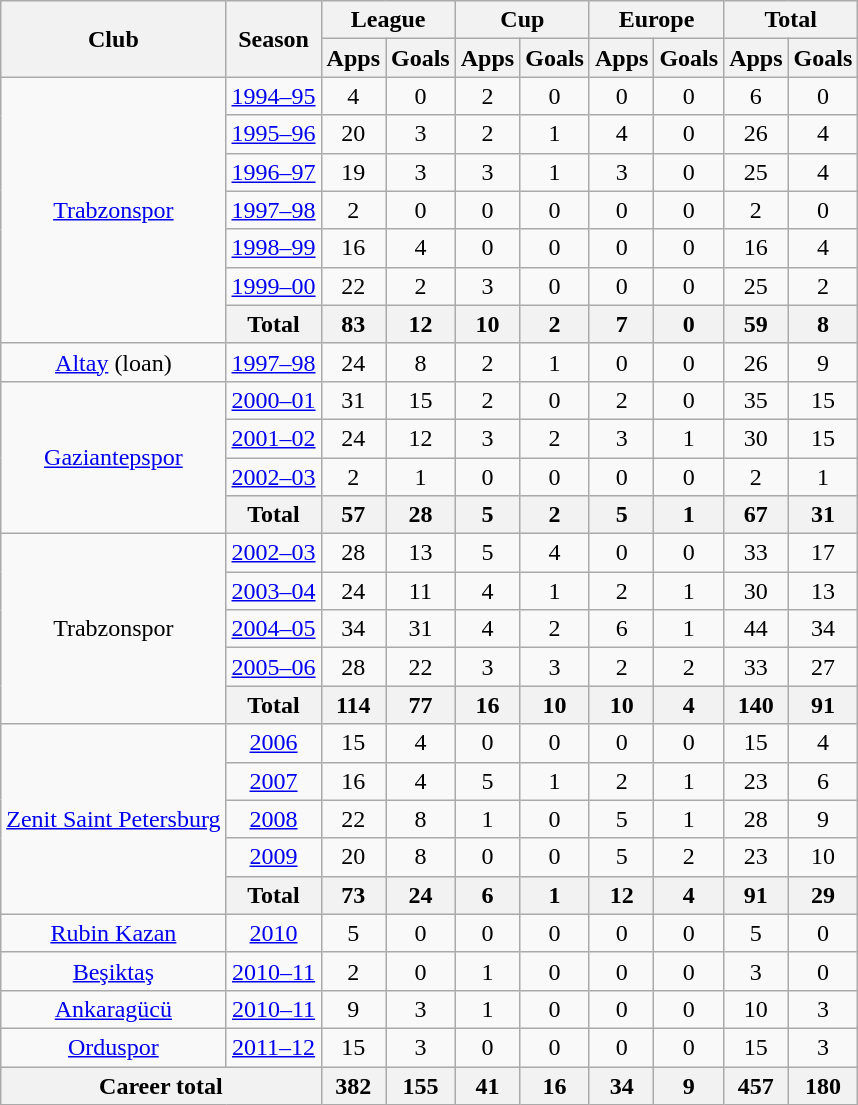<table class="wikitable" style="text-align:center">
<tr>
<th rowspan="2">Club</th>
<th rowspan="2">Season</th>
<th colspan="2">League</th>
<th colspan="2">Cup</th>
<th colspan="2">Europe</th>
<th colspan="2">Total</th>
</tr>
<tr>
<th>Apps</th>
<th>Goals</th>
<th>Apps</th>
<th>Goals</th>
<th>Apps</th>
<th>Goals</th>
<th>Apps</th>
<th>Goals</th>
</tr>
<tr>
<td rowspan="7"><a href='#'>Trabzonspor</a></td>
<td><a href='#'>1994–95</a></td>
<td>4</td>
<td>0</td>
<td>2</td>
<td>0</td>
<td>0</td>
<td>0</td>
<td>6</td>
<td>0</td>
</tr>
<tr>
<td><a href='#'>1995–96</a></td>
<td>20</td>
<td>3</td>
<td>2</td>
<td>1</td>
<td>4</td>
<td>0</td>
<td>26</td>
<td>4</td>
</tr>
<tr>
<td><a href='#'>1996–97</a></td>
<td>19</td>
<td>3</td>
<td>3</td>
<td>1</td>
<td>3</td>
<td>0</td>
<td>25</td>
<td>4</td>
</tr>
<tr>
<td><a href='#'>1997–98</a></td>
<td>2</td>
<td>0</td>
<td>0</td>
<td>0</td>
<td>0</td>
<td>0</td>
<td>2</td>
<td>0</td>
</tr>
<tr>
<td><a href='#'>1998–99</a></td>
<td>16</td>
<td>4</td>
<td>0</td>
<td>0</td>
<td>0</td>
<td>0</td>
<td>16</td>
<td>4</td>
</tr>
<tr>
<td><a href='#'>1999–00</a></td>
<td>22</td>
<td>2</td>
<td>3</td>
<td>0</td>
<td>0</td>
<td>0</td>
<td>25</td>
<td>2</td>
</tr>
<tr>
<th>Total</th>
<th>83</th>
<th>12</th>
<th>10</th>
<th>2</th>
<th>7</th>
<th>0</th>
<th>59</th>
<th>8</th>
</tr>
<tr>
<td><a href='#'>Altay</a> (loan)</td>
<td><a href='#'>1997–98</a></td>
<td>24</td>
<td>8</td>
<td>2</td>
<td>1</td>
<td>0</td>
<td>0</td>
<td>26</td>
<td>9</td>
</tr>
<tr>
<td rowspan="4"><a href='#'>Gaziantepspor</a></td>
<td><a href='#'>2000–01</a></td>
<td>31</td>
<td>15</td>
<td>2</td>
<td>0</td>
<td>2</td>
<td>0</td>
<td>35</td>
<td>15</td>
</tr>
<tr>
<td><a href='#'>2001–02</a></td>
<td>24</td>
<td>12</td>
<td>3</td>
<td>2</td>
<td>3</td>
<td>1</td>
<td>30</td>
<td>15</td>
</tr>
<tr>
<td><a href='#'>2002–03</a></td>
<td>2</td>
<td>1</td>
<td>0</td>
<td>0</td>
<td>0</td>
<td>0</td>
<td>2</td>
<td>1</td>
</tr>
<tr>
<th>Total</th>
<th>57</th>
<th>28</th>
<th>5</th>
<th>2</th>
<th>5</th>
<th>1</th>
<th>67</th>
<th>31</th>
</tr>
<tr>
<td rowspan="5">Trabzonspor</td>
<td><a href='#'>2002–03</a></td>
<td>28</td>
<td>13</td>
<td>5</td>
<td>4</td>
<td>0</td>
<td>0</td>
<td>33</td>
<td>17</td>
</tr>
<tr>
<td><a href='#'>2003–04</a></td>
<td>24</td>
<td>11</td>
<td>4</td>
<td>1</td>
<td>2</td>
<td>1</td>
<td>30</td>
<td>13</td>
</tr>
<tr>
<td><a href='#'>2004–05</a></td>
<td>34</td>
<td>31</td>
<td>4</td>
<td>2</td>
<td>6</td>
<td>1</td>
<td>44</td>
<td>34</td>
</tr>
<tr>
<td><a href='#'>2005–06</a></td>
<td>28</td>
<td>22</td>
<td>3</td>
<td>3</td>
<td>2</td>
<td>2</td>
<td>33</td>
<td>27</td>
</tr>
<tr>
<th>Total</th>
<th>114</th>
<th>77</th>
<th>16</th>
<th>10</th>
<th>10</th>
<th>4</th>
<th>140</th>
<th>91</th>
</tr>
<tr>
<td rowspan="5"><a href='#'>Zenit Saint Petersburg</a></td>
<td><a href='#'>2006</a></td>
<td>15</td>
<td>4</td>
<td>0</td>
<td>0</td>
<td>0</td>
<td>0</td>
<td>15</td>
<td>4</td>
</tr>
<tr>
<td><a href='#'>2007</a></td>
<td>16</td>
<td>4</td>
<td>5</td>
<td>1</td>
<td>2</td>
<td>1</td>
<td>23</td>
<td>6</td>
</tr>
<tr>
<td><a href='#'>2008</a></td>
<td>22</td>
<td>8</td>
<td>1</td>
<td>0</td>
<td>5</td>
<td>1</td>
<td>28</td>
<td>9</td>
</tr>
<tr>
<td><a href='#'>2009</a></td>
<td>20</td>
<td>8</td>
<td>0</td>
<td>0</td>
<td>5</td>
<td>2</td>
<td>23</td>
<td>10</td>
</tr>
<tr>
<th>Total</th>
<th>73</th>
<th>24</th>
<th>6</th>
<th>1</th>
<th>12</th>
<th>4</th>
<th>91</th>
<th>29</th>
</tr>
<tr>
<td><a href='#'>Rubin Kazan</a></td>
<td><a href='#'>2010</a></td>
<td>5</td>
<td>0</td>
<td>0</td>
<td>0</td>
<td>0</td>
<td>0</td>
<td>5</td>
<td>0</td>
</tr>
<tr>
<td><a href='#'>Beşiktaş</a></td>
<td><a href='#'>2010–11</a></td>
<td>2</td>
<td>0</td>
<td>1</td>
<td>0</td>
<td>0</td>
<td>0</td>
<td>3</td>
<td>0</td>
</tr>
<tr>
<td><a href='#'>Ankaragücü</a></td>
<td><a href='#'>2010–11</a></td>
<td>9</td>
<td>3</td>
<td>1</td>
<td>0</td>
<td>0</td>
<td>0</td>
<td>10</td>
<td>3</td>
</tr>
<tr>
<td><a href='#'>Orduspor</a></td>
<td><a href='#'>2011–12</a></td>
<td>15</td>
<td>3</td>
<td>0</td>
<td>0</td>
<td>0</td>
<td>0</td>
<td>15</td>
<td>3</td>
</tr>
<tr>
<th colspan="2">Career total</th>
<th>382</th>
<th>155</th>
<th>41</th>
<th>16</th>
<th>34</th>
<th>9</th>
<th>457</th>
<th>180</th>
</tr>
</table>
